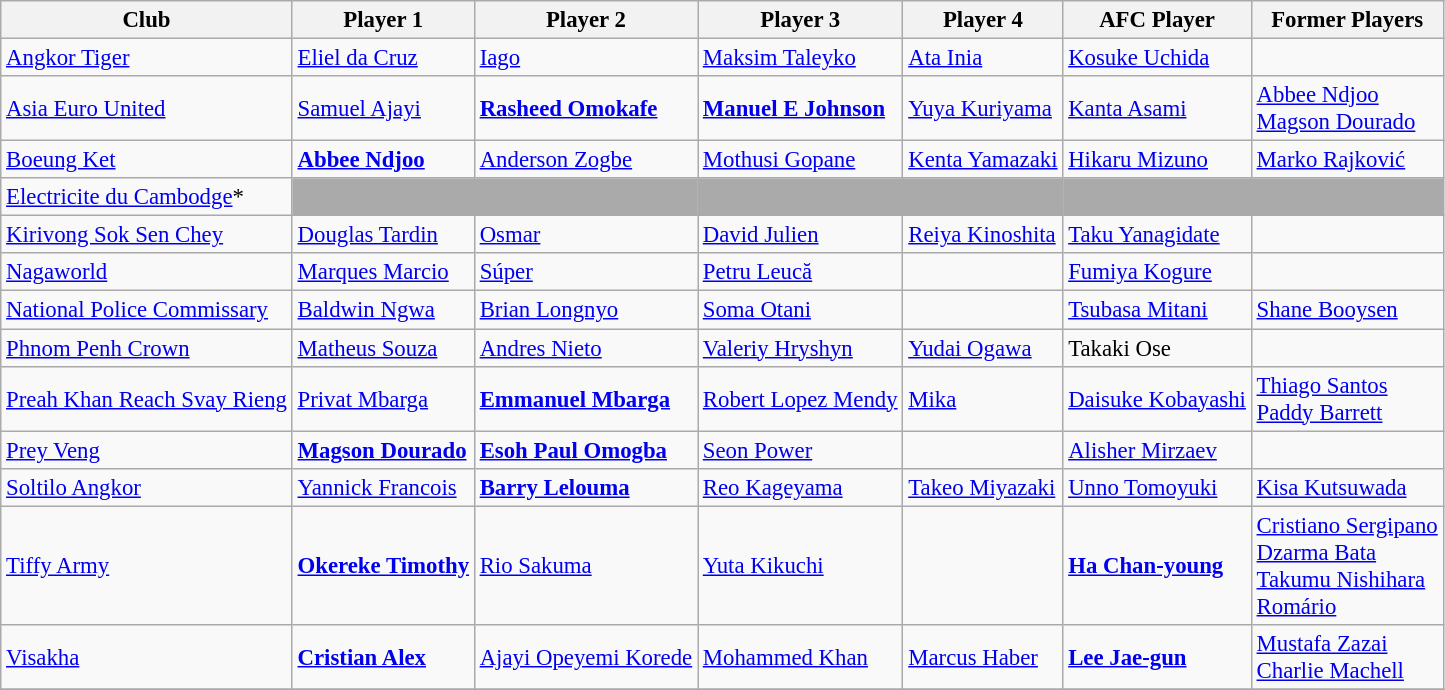<table class="wikitable" style="font-size:95%;">
<tr>
<th>Club</th>
<th>Player 1</th>
<th>Player 2</th>
<th>Player 3</th>
<th>Player 4</th>
<th>AFC Player</th>
<th>Former Players</th>
</tr>
<tr>
<td><a href='#'>Angkor Tiger</a></td>
<td> <a href='#'>Eliel da Cruz</a></td>
<td> <a href='#'>Iago</a></td>
<td> <a href='#'>Maksim Taleyko</a></td>
<td> <a href='#'>Ata Inia</a></td>
<td> <a href='#'>Kosuke Uchida</a></td>
<td></td>
</tr>
<tr>
<td><a href='#'>Asia Euro United</a></td>
<td> <a href='#'>Samuel Ajayi</a></td>
<td> <strong><a href='#'>Rasheed Omokafe</a></strong></td>
<td> <strong><a href='#'>Manuel E Johnson</a></strong></td>
<td> <a href='#'>Yuya Kuriyama</a></td>
<td> <a href='#'>Kanta Asami</a></td>
<td> <a href='#'>Abbee Ndjoo</a><br> <a href='#'>Magson Dourado</a></td>
</tr>
<tr>
<td><a href='#'>Boeung Ket</a></td>
<td> <strong><a href='#'>Abbee Ndjoo</a></strong></td>
<td> <a href='#'>Anderson Zogbe</a></td>
<td> <a href='#'>Mothusi Gopane</a></td>
<td> <a href='#'>Kenta Yamazaki</a></td>
<td> <a href='#'>Hikaru Mizuno</a></td>
<td> <a href='#'>Marko Rajković</a></td>
</tr>
<tr>
<td><a href='#'>Electricite du Cambodge</a>*</td>
<td bgcolor=#aaa></td>
<td bgcolor=#aaa></td>
<td bgcolor=#aaa></td>
<td bgcolor=#aaa></td>
<td bgcolor=#aaa></td>
<td bgcolor=#aaa></td>
</tr>
<tr>
<td><a href='#'>Kirivong Sok Sen Chey</a></td>
<td> <a href='#'>Douglas Tardin</a></td>
<td> <a href='#'>Osmar</a></td>
<td> <a href='#'>David Julien</a></td>
<td> <a href='#'>Reiya Kinoshita</a></td>
<td> <a href='#'>Taku Yanagidate</a></td>
<td></td>
</tr>
<tr>
<td><a href='#'>Nagaworld</a></td>
<td> <a href='#'>Marques Marcio</a></td>
<td> <a href='#'>Súper</a></td>
<td> <a href='#'>Petru Leucă</a></td>
<td></td>
<td> <a href='#'>Fumiya Kogure</a></td>
<td></td>
</tr>
<tr>
<td><a href='#'>National Police Commissary</a></td>
<td> <a href='#'>Baldwin Ngwa</a></td>
<td> <a href='#'>Brian Longnyo</a></td>
<td> <a href='#'>Soma Otani</a></td>
<td></td>
<td> <a href='#'>Tsubasa Mitani</a></td>
<td> <a href='#'>Shane Booysen</a></td>
</tr>
<tr>
<td><a href='#'>Phnom Penh Crown</a></td>
<td> <a href='#'>Matheus Souza</a></td>
<td> <a href='#'>Andres Nieto</a></td>
<td> <a href='#'>Valeriy Hryshyn</a></td>
<td> <a href='#'>Yudai Ogawa</a></td>
<td> Takaki Ose</td>
<td></td>
</tr>
<tr>
<td><a href='#'>Preah Khan Reach Svay Rieng</a></td>
<td> <a href='#'>Privat Mbarga</a></td>
<td> <strong><a href='#'>Emmanuel Mbarga</a></strong></td>
<td> <a href='#'>Robert Lopez Mendy</a></td>
<td> <a href='#'>Mika</a></td>
<td> <a href='#'>Daisuke Kobayashi</a></td>
<td> <a href='#'>Thiago Santos</a><br> <a href='#'>Paddy Barrett</a></td>
</tr>
<tr>
<td><a href='#'>Prey Veng</a></td>
<td> <strong><a href='#'>Magson Dourado</a></strong></td>
<td> <strong><a href='#'>Esoh Paul Omogba</a></strong></td>
<td> <a href='#'>Seon Power</a></td>
<td></td>
<td> <a href='#'>Alisher Mirzaev</a></td>
<td></td>
</tr>
<tr>
<td><a href='#'>Soltilo Angkor</a></td>
<td> <a href='#'>Yannick Francois</a></td>
<td> <strong><a href='#'>Barry Lelouma</a></strong></td>
<td> <a href='#'>Reo Kageyama</a></td>
<td> <a href='#'>Takeo Miyazaki</a></td>
<td> <a href='#'>Unno Tomoyuki</a></td>
<td> <a href='#'>Kisa Kutsuwada</a></td>
</tr>
<tr>
<td><a href='#'>Tiffy Army</a></td>
<td> <strong><a href='#'>Okereke Timothy</a></strong></td>
<td> <a href='#'>Rio Sakuma</a></td>
<td> <a href='#'>Yuta Kikuchi</a></td>
<td></td>
<td> <strong><a href='#'>Ha Chan-young</a></strong></td>
<td> <a href='#'>Cristiano Sergipano</a><br> <a href='#'>Dzarma Bata</a><br> <a href='#'>Takumu Nishihara</a> <br> <a href='#'>Romário</a></td>
</tr>
<tr>
<td><a href='#'>Visakha</a></td>
<td> <strong><a href='#'>Cristian Alex</a></strong></td>
<td> <a href='#'>Ajayi Opeyemi Korede</a></td>
<td> <a href='#'>Mohammed Khan</a></td>
<td> <a href='#'>Marcus Haber</a></td>
<td> <strong><a href='#'>Lee Jae-gun</a></strong></td>
<td> <a href='#'>Mustafa Zazai</a><br> <a href='#'>Charlie Machell</a></td>
</tr>
<tr>
</tr>
</table>
